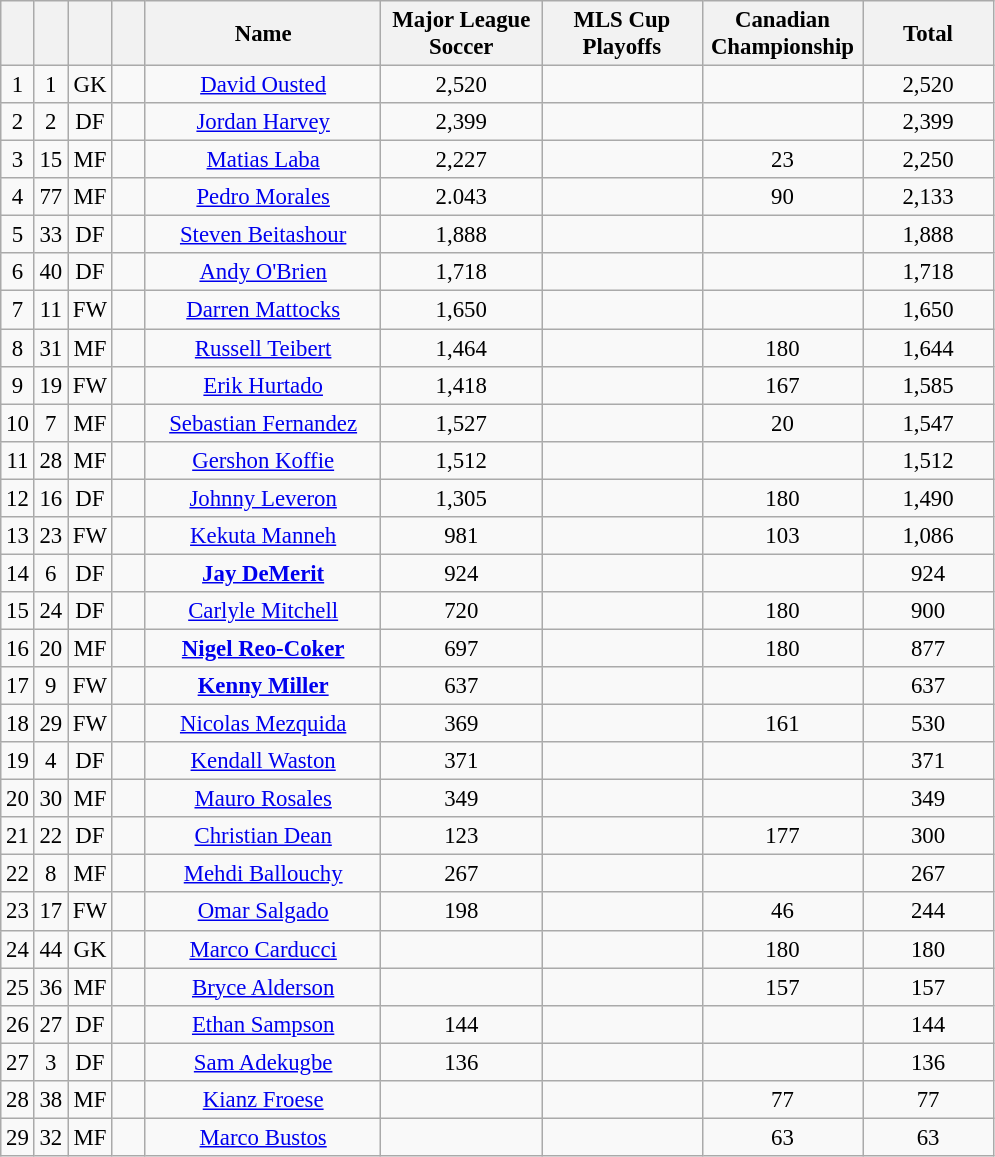<table class="wikitable" style="font-size: 95%; text-align: center;">
<tr>
<th width=15></th>
<th width=15></th>
<th width=15></th>
<th width=15></th>
<th width=150>Name</th>
<th width=100>Major League Soccer</th>
<th width=100>MLS Cup Playoffs</th>
<th width=100>Canadian Championship</th>
<th width=80>Total</th>
</tr>
<tr>
<td>1</td>
<td>1</td>
<td>GK</td>
<td></td>
<td><a href='#'>David Ousted</a></td>
<td>2,520</td>
<td></td>
<td></td>
<td>2,520</td>
</tr>
<tr>
<td>2</td>
<td>2</td>
<td>DF</td>
<td></td>
<td><a href='#'>Jordan Harvey</a></td>
<td>2,399</td>
<td></td>
<td></td>
<td>2,399</td>
</tr>
<tr>
<td>3</td>
<td>15</td>
<td>MF</td>
<td></td>
<td><a href='#'>Matias Laba</a></td>
<td>2,227</td>
<td></td>
<td>23</td>
<td>2,250</td>
</tr>
<tr>
<td>4</td>
<td>77</td>
<td>MF</td>
<td></td>
<td><a href='#'>Pedro Morales</a></td>
<td>2.043</td>
<td></td>
<td>90</td>
<td>2,133</td>
</tr>
<tr>
<td>5</td>
<td>33</td>
<td>DF</td>
<td></td>
<td><a href='#'>Steven Beitashour</a></td>
<td>1,888</td>
<td></td>
<td></td>
<td>1,888</td>
</tr>
<tr>
<td>6</td>
<td>40</td>
<td>DF</td>
<td></td>
<td><a href='#'>Andy O'Brien</a></td>
<td>1,718</td>
<td></td>
<td></td>
<td>1,718</td>
</tr>
<tr>
<td>7</td>
<td>11</td>
<td>FW</td>
<td></td>
<td><a href='#'>Darren Mattocks</a></td>
<td>1,650</td>
<td></td>
<td></td>
<td>1,650</td>
</tr>
<tr>
<td>8</td>
<td>31</td>
<td>MF</td>
<td></td>
<td><a href='#'>Russell Teibert</a></td>
<td>1,464</td>
<td></td>
<td>180</td>
<td>1,644</td>
</tr>
<tr>
<td>9</td>
<td>19</td>
<td>FW</td>
<td></td>
<td><a href='#'>Erik Hurtado</a></td>
<td>1,418</td>
<td></td>
<td>167</td>
<td>1,585</td>
</tr>
<tr>
<td>10</td>
<td>7</td>
<td>MF</td>
<td></td>
<td><a href='#'>Sebastian Fernandez</a></td>
<td>1,527</td>
<td></td>
<td>20</td>
<td>1,547</td>
</tr>
<tr>
<td>11</td>
<td>28</td>
<td>MF</td>
<td></td>
<td><a href='#'>Gershon Koffie</a></td>
<td>1,512</td>
<td></td>
<td></td>
<td>1,512</td>
</tr>
<tr>
<td>12</td>
<td>16</td>
<td>DF</td>
<td></td>
<td><a href='#'>Johnny Leveron</a></td>
<td>1,305</td>
<td></td>
<td>180</td>
<td>1,490</td>
</tr>
<tr>
<td>13</td>
<td>23</td>
<td>FW</td>
<td></td>
<td><a href='#'>Kekuta Manneh</a></td>
<td>981</td>
<td></td>
<td>103</td>
<td>1,086</td>
</tr>
<tr>
<td>14</td>
<td>6</td>
<td>DF</td>
<td></td>
<td><strong><a href='#'>Jay DeMerit</a></strong></td>
<td>924</td>
<td></td>
<td></td>
<td>924</td>
</tr>
<tr>
<td>15</td>
<td>24</td>
<td>DF</td>
<td></td>
<td><a href='#'>Carlyle Mitchell</a></td>
<td>720</td>
<td></td>
<td>180</td>
<td>900</td>
</tr>
<tr>
<td>16</td>
<td>20</td>
<td>MF</td>
<td></td>
<td><strong><a href='#'>Nigel Reo-Coker</a></strong></td>
<td>697</td>
<td></td>
<td>180</td>
<td>877</td>
</tr>
<tr>
<td>17</td>
<td>9</td>
<td>FW</td>
<td></td>
<td><strong><a href='#'>Kenny Miller</a></strong></td>
<td>637</td>
<td></td>
<td></td>
<td>637</td>
</tr>
<tr>
<td>18</td>
<td>29</td>
<td>FW</td>
<td></td>
<td><a href='#'>Nicolas Mezquida</a></td>
<td>369</td>
<td></td>
<td>161</td>
<td>530</td>
</tr>
<tr>
<td>19</td>
<td>4</td>
<td>DF</td>
<td></td>
<td><a href='#'>Kendall Waston</a></td>
<td>371</td>
<td></td>
<td></td>
<td>371</td>
</tr>
<tr>
<td>20</td>
<td>30</td>
<td>MF</td>
<td></td>
<td><a href='#'>Mauro Rosales</a></td>
<td>349</td>
<td></td>
<td></td>
<td>349</td>
</tr>
<tr>
<td>21</td>
<td>22</td>
<td>DF</td>
<td></td>
<td><a href='#'>Christian Dean</a></td>
<td>123</td>
<td></td>
<td>177</td>
<td>300</td>
</tr>
<tr>
<td>22</td>
<td>8</td>
<td>MF</td>
<td></td>
<td><a href='#'>Mehdi Ballouchy</a></td>
<td>267</td>
<td></td>
<td></td>
<td>267</td>
</tr>
<tr>
<td>23</td>
<td>17</td>
<td>FW</td>
<td></td>
<td><a href='#'>Omar Salgado</a></td>
<td>198</td>
<td></td>
<td>46</td>
<td>244</td>
</tr>
<tr>
<td>24</td>
<td>44</td>
<td>GK</td>
<td></td>
<td><a href='#'>Marco Carducci</a></td>
<td></td>
<td></td>
<td>180</td>
<td>180</td>
</tr>
<tr>
<td>25</td>
<td>36</td>
<td>MF</td>
<td></td>
<td><a href='#'>Bryce Alderson</a></td>
<td></td>
<td></td>
<td>157</td>
<td>157</td>
</tr>
<tr>
<td>26</td>
<td>27</td>
<td>DF</td>
<td></td>
<td><a href='#'>Ethan Sampson</a></td>
<td>144</td>
<td></td>
<td></td>
<td>144</td>
</tr>
<tr>
<td>27</td>
<td>3</td>
<td>DF</td>
<td></td>
<td><a href='#'>Sam Adekugbe</a></td>
<td>136</td>
<td></td>
<td></td>
<td>136</td>
</tr>
<tr>
<td>28</td>
<td>38</td>
<td>MF</td>
<td></td>
<td><a href='#'>Kianz Froese</a></td>
<td></td>
<td></td>
<td>77</td>
<td>77</td>
</tr>
<tr>
<td>29</td>
<td>32</td>
<td>MF</td>
<td></td>
<td><a href='#'>Marco Bustos</a></td>
<td></td>
<td></td>
<td>63</td>
<td>63</td>
</tr>
</table>
